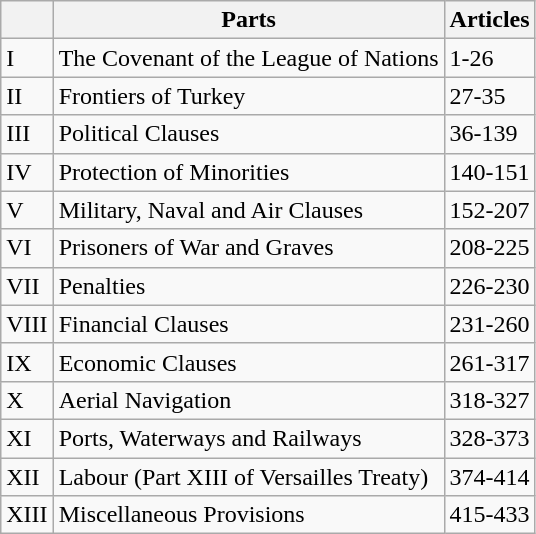<table class="wikitable">
<tr>
<th></th>
<th>Parts</th>
<th>Articles</th>
</tr>
<tr>
<td>I</td>
<td>The Covenant of the League of Nations</td>
<td>1-26</td>
</tr>
<tr>
<td>II</td>
<td>Frontiers of Turkey</td>
<td>27-35</td>
</tr>
<tr>
<td>III</td>
<td>Political Clauses</td>
<td>36-139</td>
</tr>
<tr>
<td>IV</td>
<td>Protection of Minorities</td>
<td>140-151</td>
</tr>
<tr>
<td>V</td>
<td>Military, Naval and Air Clauses</td>
<td>152-207</td>
</tr>
<tr>
<td>VI</td>
<td>Prisoners of War and Graves</td>
<td>208-225</td>
</tr>
<tr>
<td>VII</td>
<td>Penalties</td>
<td>226-230</td>
</tr>
<tr>
<td>VIII</td>
<td>Financial Clauses</td>
<td>231-260</td>
</tr>
<tr>
<td>IX</td>
<td>Economic Clauses</td>
<td>261-317</td>
</tr>
<tr>
<td>X</td>
<td>Aerial Navigation</td>
<td>318-327</td>
</tr>
<tr>
<td>XI</td>
<td>Ports, Waterways and Railways</td>
<td>328-373</td>
</tr>
<tr>
<td>XII</td>
<td>Labour (Part XIII of Versailles Treaty)</td>
<td>374-414</td>
</tr>
<tr>
<td>XIII</td>
<td>Miscellaneous Provisions</td>
<td>415-433</td>
</tr>
</table>
